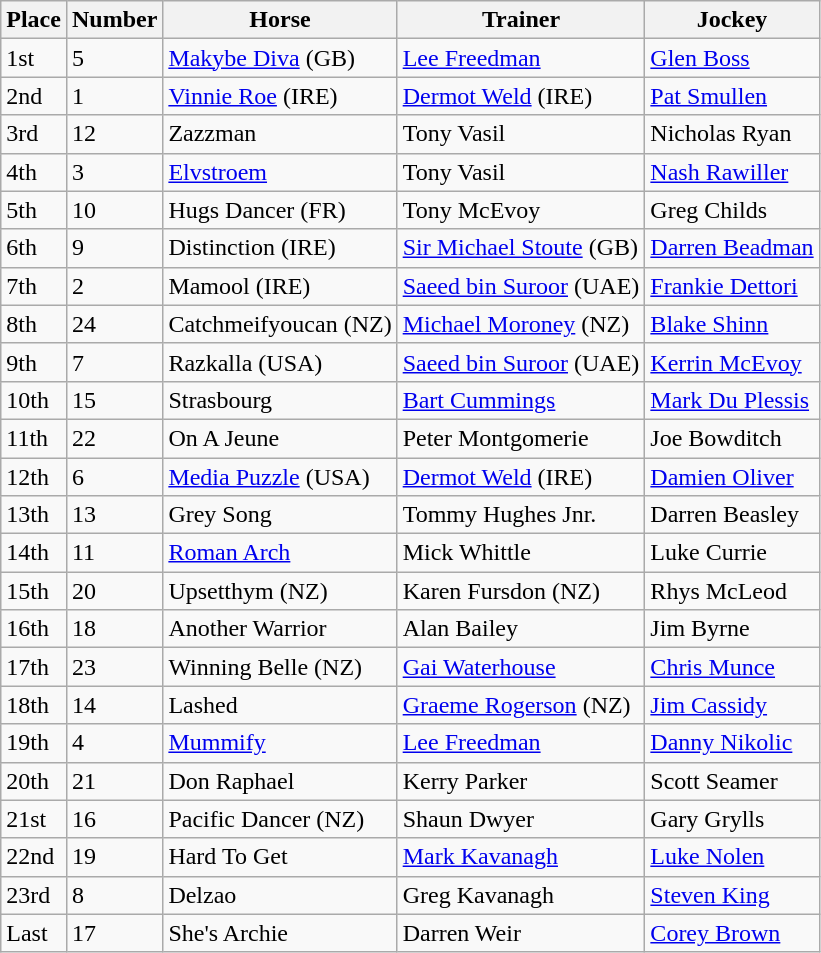<table class="wikitable sortable">
<tr>
<th>Place</th>
<th>Number</th>
<th>Horse</th>
<th>Trainer</th>
<th>Jockey</th>
</tr>
<tr>
<td>1st</td>
<td>5</td>
<td><a href='#'>Makybe Diva</a> (GB)</td>
<td><a href='#'>Lee Freedman</a></td>
<td><a href='#'>Glen Boss</a></td>
</tr>
<tr>
<td>2nd</td>
<td>1</td>
<td><a href='#'>Vinnie Roe</a> (IRE)</td>
<td><a href='#'>Dermot Weld</a> (IRE)</td>
<td><a href='#'>Pat Smullen</a></td>
</tr>
<tr>
<td>3rd</td>
<td>12</td>
<td>Zazzman</td>
<td>Tony Vasil</td>
<td>Nicholas Ryan</td>
</tr>
<tr>
<td>4th</td>
<td>3</td>
<td><a href='#'>Elvstroem</a></td>
<td>Tony Vasil</td>
<td><a href='#'>Nash Rawiller</a></td>
</tr>
<tr>
<td>5th</td>
<td>10</td>
<td>Hugs Dancer (FR)</td>
<td>Tony McEvoy</td>
<td>Greg Childs</td>
</tr>
<tr>
<td>6th</td>
<td>9</td>
<td>Distinction (IRE)</td>
<td><a href='#'>Sir Michael Stoute</a> (GB)</td>
<td><a href='#'>Darren Beadman</a></td>
</tr>
<tr>
<td>7th</td>
<td>2</td>
<td>Mamool (IRE)</td>
<td><a href='#'>Saeed bin Suroor</a> (UAE)</td>
<td><a href='#'>Frankie Dettori</a></td>
</tr>
<tr>
<td>8th</td>
<td>24</td>
<td>Catchmeifyoucan (NZ)</td>
<td><a href='#'>Michael Moroney</a> (NZ)</td>
<td><a href='#'>Blake Shinn</a></td>
</tr>
<tr>
<td>9th</td>
<td>7</td>
<td>Razkalla (USA)</td>
<td><a href='#'>Saeed bin Suroor</a> (UAE)</td>
<td><a href='#'>Kerrin McEvoy</a></td>
</tr>
<tr>
<td>10th</td>
<td>15</td>
<td>Strasbourg</td>
<td><a href='#'>Bart Cummings</a></td>
<td><a href='#'>Mark Du Plessis</a></td>
</tr>
<tr>
<td>11th</td>
<td>22</td>
<td>On A Jeune</td>
<td>Peter Montgomerie</td>
<td>Joe Bowditch</td>
</tr>
<tr>
<td>12th</td>
<td>6</td>
<td><a href='#'>Media Puzzle</a> (USA)</td>
<td><a href='#'>Dermot Weld</a> (IRE)</td>
<td><a href='#'>Damien Oliver</a></td>
</tr>
<tr>
<td>13th</td>
<td>13</td>
<td>Grey Song</td>
<td>Tommy Hughes Jnr.</td>
<td>Darren Beasley</td>
</tr>
<tr>
<td>14th</td>
<td>11</td>
<td><a href='#'>Roman Arch</a></td>
<td>Mick Whittle</td>
<td>Luke Currie</td>
</tr>
<tr>
<td>15th</td>
<td>20</td>
<td>Upsetthym (NZ)</td>
<td>Karen Fursdon (NZ)</td>
<td>Rhys McLeod</td>
</tr>
<tr>
<td>16th</td>
<td>18</td>
<td>Another Warrior</td>
<td>Alan Bailey</td>
<td>Jim Byrne</td>
</tr>
<tr>
<td>17th</td>
<td>23</td>
<td>Winning Belle (NZ)</td>
<td><a href='#'>Gai Waterhouse</a></td>
<td><a href='#'>Chris Munce</a></td>
</tr>
<tr>
<td>18th</td>
<td>14</td>
<td>Lashed</td>
<td><a href='#'>Graeme Rogerson</a> (NZ)</td>
<td><a href='#'>Jim Cassidy</a></td>
</tr>
<tr>
<td>19th</td>
<td>4</td>
<td><a href='#'>Mummify</a></td>
<td><a href='#'>Lee Freedman</a></td>
<td><a href='#'>Danny Nikolic</a></td>
</tr>
<tr>
<td>20th</td>
<td>21</td>
<td>Don Raphael</td>
<td>Kerry Parker</td>
<td>Scott Seamer</td>
</tr>
<tr>
<td>21st</td>
<td>16</td>
<td>Pacific Dancer (NZ)</td>
<td>Shaun Dwyer</td>
<td>Gary Grylls</td>
</tr>
<tr>
<td>22nd</td>
<td>19</td>
<td>Hard To Get</td>
<td><a href='#'>Mark Kavanagh</a></td>
<td><a href='#'>Luke Nolen</a></td>
</tr>
<tr>
<td>23rd</td>
<td>8</td>
<td>Delzao</td>
<td>Greg Kavanagh</td>
<td><a href='#'>Steven King</a></td>
</tr>
<tr>
<td>Last</td>
<td>17</td>
<td>She's Archie</td>
<td>Darren Weir</td>
<td><a href='#'>Corey Brown</a></td>
</tr>
</table>
